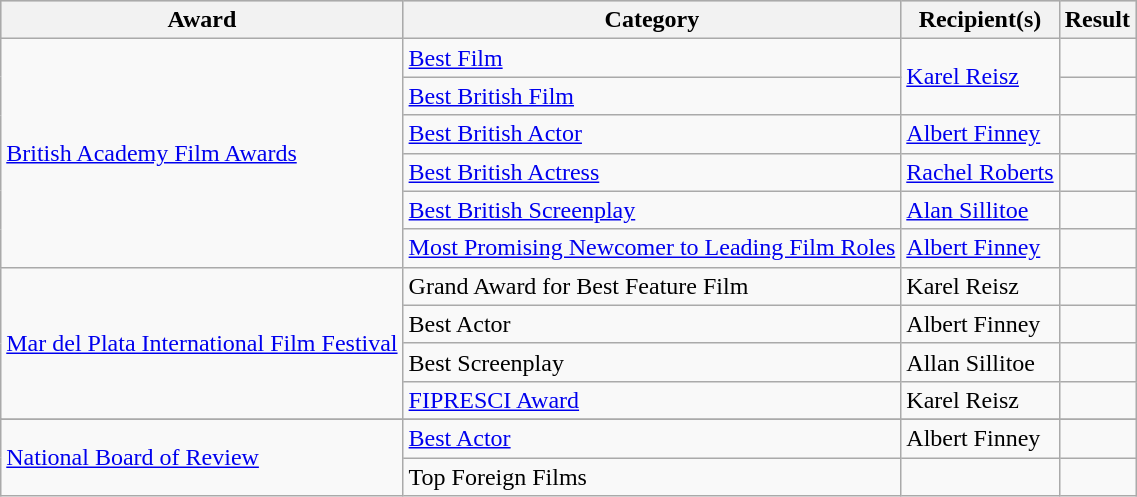<table class="wikitable">
<tr style="background:#ccc; text-align:center;">
<th>Award</th>
<th>Category</th>
<th>Recipient(s)</th>
<th>Result</th>
</tr>
<tr>
<td rowspan="6"><a href='#'>British Academy Film Awards</a></td>
<td><a href='#'>Best Film</a></td>
<td rowspan="2"><a href='#'>Karel Reisz</a></td>
<td></td>
</tr>
<tr>
<td><a href='#'>Best British Film</a></td>
<td></td>
</tr>
<tr>
<td><a href='#'>Best British Actor</a></td>
<td><a href='#'>Albert Finney</a></td>
<td></td>
</tr>
<tr>
<td><a href='#'>Best British Actress</a></td>
<td><a href='#'>Rachel Roberts</a></td>
<td></td>
</tr>
<tr>
<td><a href='#'>Best British Screenplay</a></td>
<td><a href='#'>Alan Sillitoe</a></td>
<td></td>
</tr>
<tr>
<td><a href='#'>Most Promising Newcomer to Leading Film Roles</a></td>
<td><a href='#'>Albert Finney</a></td>
<td></td>
</tr>
<tr>
<td rowspan="4"><a href='#'>Mar del Plata International Film Festival</a></td>
<td>Grand Award for Best Feature Film</td>
<td>Karel Reisz</td>
<td></td>
</tr>
<tr>
<td>Best Actor</td>
<td>Albert Finney</td>
<td></td>
</tr>
<tr>
<td>Best Screenplay</td>
<td>Allan Sillitoe</td>
<td></td>
</tr>
<tr>
<td><a href='#'>FIPRESCI Award</a></td>
<td>Karel Reisz</td>
<td></td>
</tr>
<tr>
</tr>
<tr>
<td rowspan="2"><a href='#'>National Board of Review</a></td>
<td><a href='#'>Best Actor</a></td>
<td>Albert Finney</td>
<td></td>
</tr>
<tr>
<td>Top Foreign Films</td>
<td></td>
<td></td>
</tr>
</table>
